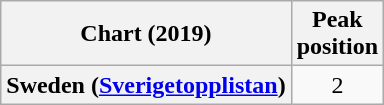<table class="wikitable plainrowheaders" style="text-align:center">
<tr>
<th scope="col">Chart (2019)</th>
<th scope="col">Peak<br> position</th>
</tr>
<tr>
<th scope="row">Sweden (<a href='#'>Sverigetopplistan</a>)</th>
<td>2</td>
</tr>
</table>
